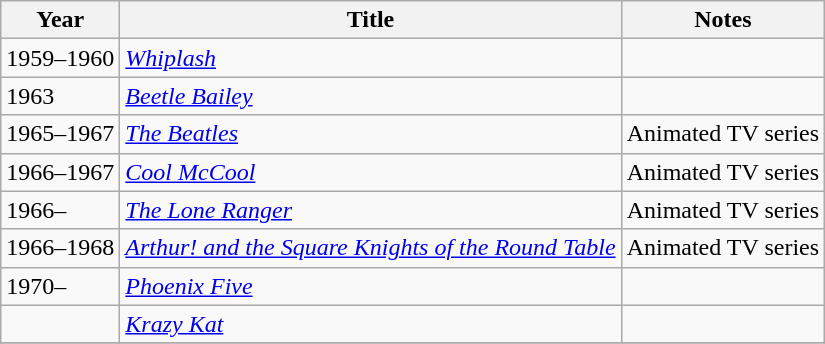<table class=wikitable>
<tr>
<th>Year</th>
<th>Title</th>
<th>Notes</th>
</tr>
<tr>
<td>1959–1960</td>
<td><em><a href='#'>Whiplash</a></em></td>
<td></td>
</tr>
<tr>
<td>1963</td>
<td><em><a href='#'>Beetle Bailey</a></em></td>
<td></td>
</tr>
<tr>
<td>1965–1967</td>
<td><em><a href='#'>The Beatles</a></em></td>
<td>Animated TV series</td>
</tr>
<tr>
<td>1966–1967</td>
<td><em><a href='#'>Cool McCool</a></em></td>
<td>Animated TV series</td>
</tr>
<tr>
<td>1966–</td>
<td><em><a href='#'>The Lone Ranger</a></em></td>
<td>Animated TV series</td>
</tr>
<tr>
<td>1966–1968</td>
<td><em><a href='#'>Arthur! and the Square Knights of the Round Table</a></em></td>
<td>Animated TV series</td>
</tr>
<tr>
<td>1970–</td>
<td><em><a href='#'>Phoenix Five</a></em></td>
<td></td>
</tr>
<tr>
<td></td>
<td><em><a href='#'>Krazy Kat</a></em></td>
<td></td>
</tr>
<tr>
</tr>
</table>
